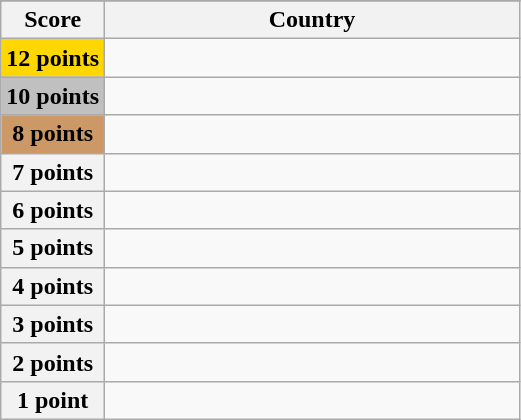<table class="wikitable">
<tr>
</tr>
<tr>
<th scope="col" width="20%">Score</th>
<th scope="col">Country</th>
</tr>
<tr>
<th scope="row" style="background:gold">12 points</th>
<td></td>
</tr>
<tr>
<th scope="row" style="background:silver">10 points</th>
<td></td>
</tr>
<tr>
<th scope="row" style="background:#CC9966">8 points</th>
<td></td>
</tr>
<tr>
<th scope="row">7 points</th>
<td></td>
</tr>
<tr>
<th scope="row">6 points</th>
<td></td>
</tr>
<tr>
<th scope="row">5 points</th>
<td></td>
</tr>
<tr>
<th scope="row">4 points</th>
<td></td>
</tr>
<tr>
<th scope="row">3 points</th>
<td></td>
</tr>
<tr>
<th scope="row">2 points</th>
<td></td>
</tr>
<tr>
<th scope="row">1 point</th>
<td></td>
</tr>
</table>
